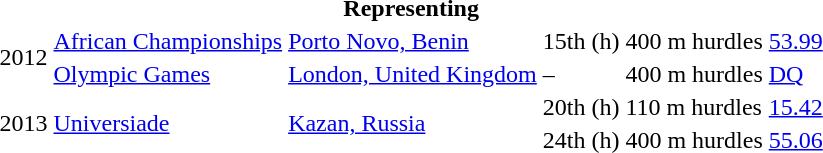<table>
<tr>
<th colspan="6">Representing </th>
</tr>
<tr>
<td rowspan=2>2012</td>
<td><a href='#'>African Championships</a></td>
<td><a href='#'>Porto Novo, Benin</a></td>
<td>15th (h)</td>
<td>400 m hurdles</td>
<td><a href='#'>53.99</a></td>
</tr>
<tr>
<td><a href='#'>Olympic Games</a></td>
<td><a href='#'>London, United Kingdom</a></td>
<td>–</td>
<td>400 m hurdles</td>
<td><a href='#'>DQ</a></td>
</tr>
<tr>
<td rowspan=2>2013</td>
<td rowspan=2><a href='#'>Universiade</a></td>
<td rowspan=2><a href='#'>Kazan, Russia</a></td>
<td>20th (h)</td>
<td>110 m hurdles</td>
<td><a href='#'>15.42</a></td>
</tr>
<tr>
<td>24th (h)</td>
<td>400 m hurdles</td>
<td><a href='#'>55.06</a></td>
</tr>
</table>
